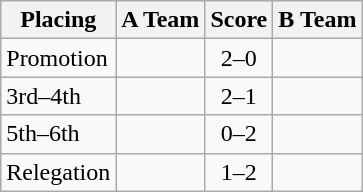<table class=wikitable style="border:1px solid #AAAAAA;">
<tr>
<th>Placing</th>
<th>A Team</th>
<th>Score</th>
<th>B Team</th>
</tr>
<tr>
<td>Promotion</td>
<td><strong></strong></td>
<td align="center">2–0</td>
<td></td>
</tr>
<tr>
<td>3rd–4th</td>
<td><strong></strong></td>
<td align="center">2–1</td>
<td></td>
</tr>
<tr>
<td>5th–6th</td>
<td></td>
<td align="center">0–2</td>
<td><strong></strong></td>
</tr>
<tr>
<td>Relegation</td>
<td></td>
<td align="center">1–2</td>
<td><strong></strong></td>
</tr>
</table>
